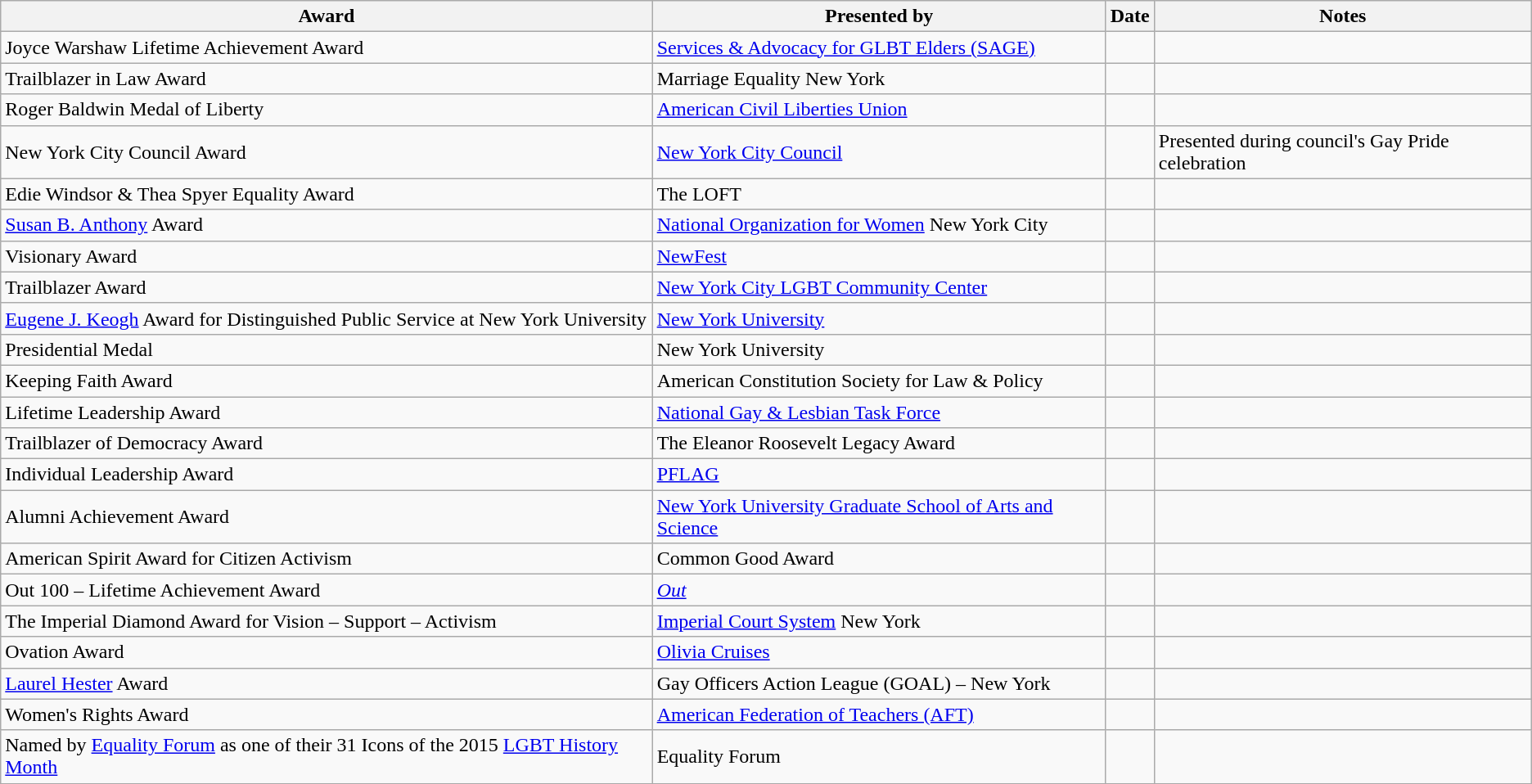<table class="wikitable sortable">
<tr>
<th scope=col>Award</th>
<th scope=col>Presented by</th>
<th scope=col>Date</th>
<th scope=col class=unsortable>Notes</th>
</tr>
<tr>
<td>Joyce Warshaw Lifetime Achievement Award</td>
<td><a href='#'>Services & Advocacy for GLBT Elders (SAGE)</a></td>
<td></td>
<td></td>
</tr>
<tr>
<td>Trailblazer in Law Award</td>
<td>Marriage Equality New York</td>
<td></td>
<td></td>
</tr>
<tr>
<td>Roger Baldwin Medal of Liberty</td>
<td><a href='#'>American Civil Liberties Union</a></td>
<td></td>
<td></td>
</tr>
<tr>
<td>New York City Council Award</td>
<td><a href='#'>New York City Council</a></td>
<td></td>
<td>Presented during council's Gay Pride celebration</td>
</tr>
<tr>
<td>Edie Windsor & Thea Spyer Equality Award</td>
<td>The LOFT</td>
<td></td>
<td></td>
</tr>
<tr>
<td><a href='#'>Susan B. Anthony</a> Award</td>
<td><a href='#'>National Organization for Women</a> New York City</td>
<td></td>
<td></td>
</tr>
<tr>
<td>Visionary Award</td>
<td><a href='#'>NewFest</a></td>
<td></td>
<td></td>
</tr>
<tr>
<td>Trailblazer Award</td>
<td><a href='#'>New York City LGBT Community Center</a></td>
<td></td>
<td></td>
</tr>
<tr>
<td><a href='#'>Eugene J. Keogh</a> Award for Distinguished Public Service at New York University</td>
<td><a href='#'>New York University</a></td>
<td></td>
<td></td>
</tr>
<tr>
<td>Presidential Medal</td>
<td>New York University</td>
<td></td>
<td></td>
</tr>
<tr>
<td>Keeping Faith Award</td>
<td>American Constitution Society for Law & Policy</td>
<td></td>
<td></td>
</tr>
<tr>
<td>Lifetime Leadership Award</td>
<td><a href='#'>National Gay & Lesbian Task Force</a></td>
<td></td>
<td></td>
</tr>
<tr>
<td>Trailblazer of Democracy Award</td>
<td>The Eleanor Roosevelt Legacy Award</td>
<td></td>
<td></td>
</tr>
<tr>
<td>Individual Leadership Award</td>
<td><a href='#'>PFLAG</a></td>
<td></td>
<td></td>
</tr>
<tr>
<td>Alumni Achievement Award</td>
<td><a href='#'>New York University Graduate School of Arts and Science</a></td>
<td></td>
<td></td>
</tr>
<tr>
<td>American Spirit Award for Citizen Activism</td>
<td>Common Good Award</td>
<td></td>
<td></td>
</tr>
<tr>
<td>Out 100 – Lifetime Achievement Award</td>
<td><a href='#'><em>Out</em></a></td>
<td></td>
<td></td>
</tr>
<tr>
<td>The Imperial Diamond Award for Vision – Support – Activism</td>
<td><a href='#'>Imperial Court System</a> New York</td>
<td></td>
<td></td>
</tr>
<tr>
<td>Ovation Award</td>
<td><a href='#'>Olivia Cruises</a></td>
<td></td>
<td></td>
</tr>
<tr>
<td><a href='#'>Laurel Hester</a> Award</td>
<td>Gay Officers Action League (GOAL) – New York</td>
<td></td>
<td></td>
</tr>
<tr>
<td>Women's Rights Award</td>
<td><a href='#'>American Federation of Teachers (AFT)</a></td>
<td></td>
<td></td>
</tr>
<tr>
<td>Named by <a href='#'>Equality Forum</a> as one of their 31 Icons of the 2015 <a href='#'>LGBT History Month</a></td>
<td>Equality Forum</td>
<td></td>
<td></td>
</tr>
<tr>
</tr>
</table>
